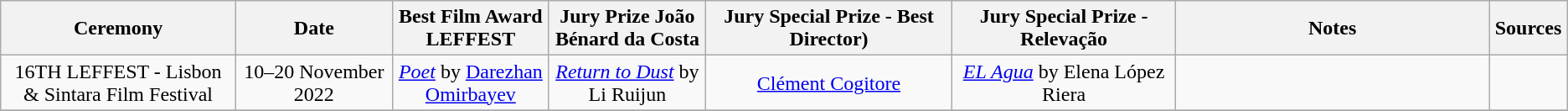<table class="sortable wikitable" style="text-align: center">
<tr>
<th width= "15%">Ceremony</th>
<th width= "10%">Date</th>
<th width= "10%">Best Film Award LEFFEST</th>
<th width= "10%">Jury Prize João Bénard da Costa</th>
<th>Jury Special Prize - Best Director)</th>
<th>Jury Special Prize - Relevação</th>
<th width= "20%">Notes</th>
<th width= "5%">Sources</th>
</tr>
<tr>
<td>16TH LEFFEST - Lisbon & Sintara Film Festival</td>
<td>10–20 November 2022</td>
<td><em><a href='#'>Poet</a></em> by <a href='#'>Darezhan Omirbayev</a></td>
<td><em><a href='#'>Return to Dust</a></em> by Li Ruijun</td>
<td><a href='#'>Clément Cogitore</a></td>
<td><em><a href='#'>EL Agua</a></em> by Elena López Riera</td>
<td></td>
<td style="text-align:center"></td>
</tr>
<tr>
</tr>
</table>
